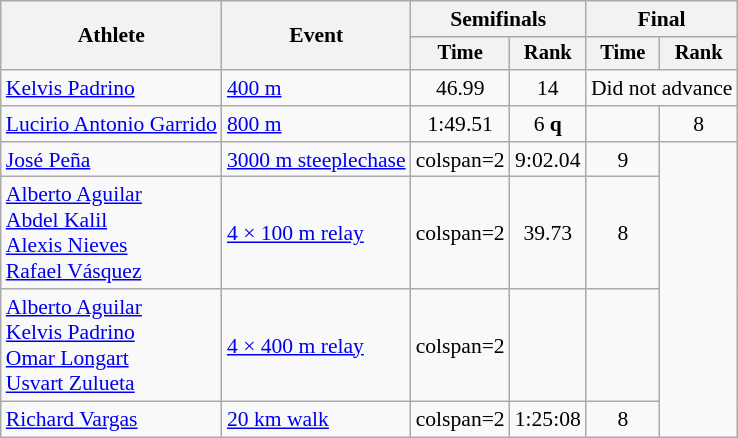<table class=wikitable style="font-size:90%;">
<tr>
<th rowspan=2>Athlete</th>
<th rowspan=2>Event</th>
<th colspan=2>Semifinals</th>
<th colspan=2>Final</th>
</tr>
<tr style="font-size:95%">
<th>Time</th>
<th>Rank</th>
<th>Time</th>
<th>Rank</th>
</tr>
<tr align=center>
<td align=left><a href='#'>Kelvis Padrino</a></td>
<td align=left><a href='#'>400 m</a></td>
<td>46.99</td>
<td>14</td>
<td colspan=2>Did not advance</td>
</tr>
<tr align=center>
<td align=left><a href='#'>Lucirio Antonio Garrido</a></td>
<td align=left><a href='#'>800 m</a></td>
<td>1:49.51</td>
<td>6 <strong>q</strong></td>
<td></td>
<td>8</td>
</tr>
<tr align=center>
<td align=left><a href='#'>José Peña</a></td>
<td align=left><a href='#'>3000 m steeplechase</a></td>
<td>colspan=2 </td>
<td>9:02.04</td>
<td>9</td>
</tr>
<tr align=center>
<td align=left><a href='#'>Alberto Aguilar</a><br><a href='#'>Abdel Kalil</a><br><a href='#'>Alexis Nieves</a><br><a href='#'>Rafael Vásquez</a></td>
<td align=left><a href='#'>4 × 100 m relay</a></td>
<td>colspan=2 </td>
<td>39.73</td>
<td>8</td>
</tr>
<tr align=center>
<td align=left><a href='#'>Alberto Aguilar</a><br><a href='#'>Kelvis Padrino</a><br><a href='#'>Omar Longart</a><br><a href='#'>Usvart Zulueta</a></td>
<td align=left><a href='#'>4 × 400 m relay</a></td>
<td>colspan=2 </td>
<td></td>
<td></td>
</tr>
<tr align=center>
<td align=left><a href='#'>Richard Vargas</a></td>
<td align=left><a href='#'>20 km walk</a></td>
<td>colspan=2 </td>
<td>1:25:08</td>
<td>8</td>
</tr>
</table>
